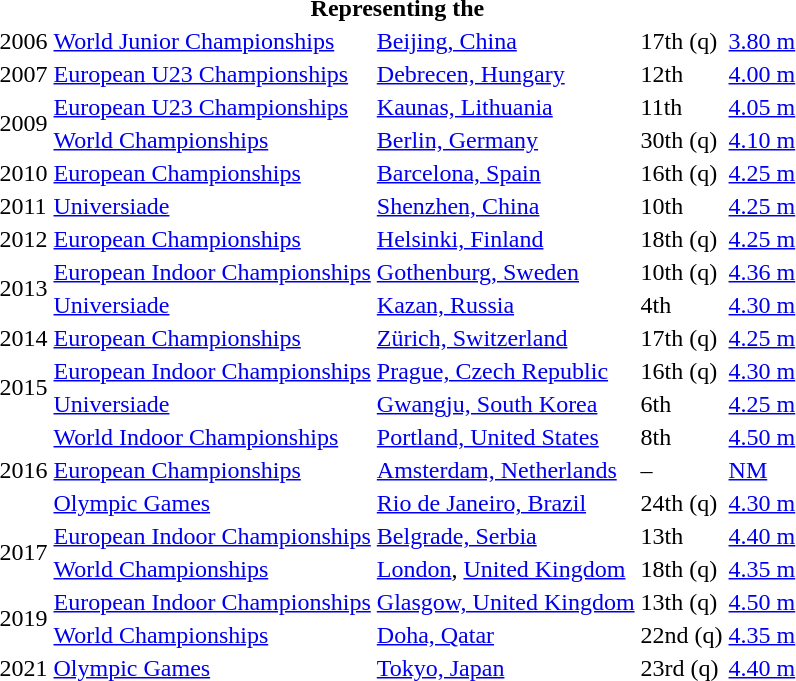<table>
<tr>
<th colspan="5">Representing the </th>
</tr>
<tr>
<td>2006</td>
<td><a href='#'>World Junior Championships</a></td>
<td><a href='#'>Beijing, China</a></td>
<td>17th (q)</td>
<td><a href='#'>3.80 m</a></td>
</tr>
<tr>
<td>2007</td>
<td><a href='#'>European U23 Championships</a></td>
<td><a href='#'>Debrecen, Hungary</a></td>
<td>12th</td>
<td><a href='#'>4.00 m</a></td>
</tr>
<tr>
<td rowspan=2>2009</td>
<td><a href='#'>European U23 Championships</a></td>
<td><a href='#'>Kaunas, Lithuania</a></td>
<td>11th</td>
<td><a href='#'>4.05 m</a></td>
</tr>
<tr>
<td><a href='#'>World Championships</a></td>
<td><a href='#'>Berlin, Germany</a></td>
<td>30th (q)</td>
<td><a href='#'>4.10 m</a></td>
</tr>
<tr>
<td>2010</td>
<td><a href='#'>European Championships</a></td>
<td><a href='#'>Barcelona, Spain</a></td>
<td>16th (q)</td>
<td><a href='#'>4.25 m</a></td>
</tr>
<tr>
<td>2011</td>
<td><a href='#'>Universiade</a></td>
<td><a href='#'>Shenzhen, China</a></td>
<td>10th</td>
<td><a href='#'>4.25 m</a></td>
</tr>
<tr>
<td>2012</td>
<td><a href='#'>European Championships</a></td>
<td><a href='#'>Helsinki, Finland</a></td>
<td>18th (q)</td>
<td><a href='#'>4.25 m</a></td>
</tr>
<tr>
<td rowspan=2>2013</td>
<td><a href='#'>European Indoor Championships</a></td>
<td><a href='#'>Gothenburg, Sweden</a></td>
<td>10th (q)</td>
<td><a href='#'>4.36 m</a></td>
</tr>
<tr>
<td><a href='#'>Universiade</a></td>
<td><a href='#'>Kazan, Russia</a></td>
<td>4th</td>
<td><a href='#'>4.30 m</a></td>
</tr>
<tr>
<td>2014</td>
<td><a href='#'>European Championships</a></td>
<td><a href='#'>Zürich, Switzerland</a></td>
<td>17th (q)</td>
<td><a href='#'>4.25 m</a></td>
</tr>
<tr>
<td rowspan=2>2015</td>
<td><a href='#'>European Indoor Championships</a></td>
<td><a href='#'>Prague, Czech Republic</a></td>
<td>16th (q)</td>
<td><a href='#'>4.30 m</a></td>
</tr>
<tr>
<td><a href='#'>Universiade</a></td>
<td><a href='#'>Gwangju, South Korea</a></td>
<td>6th</td>
<td><a href='#'>4.25 m</a></td>
</tr>
<tr>
<td rowspan=3>2016</td>
<td><a href='#'>World Indoor Championships</a></td>
<td><a href='#'>Portland, United States</a></td>
<td>8th</td>
<td><a href='#'>4.50 m</a></td>
</tr>
<tr>
<td><a href='#'>European Championships</a></td>
<td><a href='#'>Amsterdam, Netherlands</a></td>
<td>–</td>
<td><a href='#'>NM</a></td>
</tr>
<tr>
<td><a href='#'>Olympic Games</a></td>
<td><a href='#'>Rio de Janeiro, Brazil</a></td>
<td>24th (q)</td>
<td><a href='#'>4.30 m</a></td>
</tr>
<tr>
<td rowspan=2>2017</td>
<td><a href='#'>European Indoor Championships</a></td>
<td><a href='#'>Belgrade, Serbia</a></td>
<td>13th</td>
<td><a href='#'>4.40 m</a></td>
</tr>
<tr>
<td><a href='#'>World Championships</a></td>
<td><a href='#'>London</a>, <a href='#'>United Kingdom</a></td>
<td>18th (q)</td>
<td><a href='#'>4.35 m</a></td>
</tr>
<tr>
<td rowspan=2>2019</td>
<td><a href='#'>European Indoor Championships</a></td>
<td><a href='#'>Glasgow, United Kingdom</a></td>
<td>13th (q)</td>
<td><a href='#'>4.50 m</a></td>
</tr>
<tr>
<td><a href='#'>World Championships</a></td>
<td><a href='#'>Doha, Qatar</a></td>
<td>22nd (q)</td>
<td><a href='#'>4.35 m</a></td>
</tr>
<tr>
<td>2021</td>
<td><a href='#'>Olympic Games</a></td>
<td><a href='#'>Tokyo, Japan</a></td>
<td>23rd (q)</td>
<td><a href='#'>4.40 m</a></td>
</tr>
</table>
